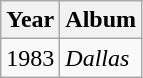<table class="wikitable" style="text-align:center;">
<tr>
<th>Year</th>
<th>Album</th>
</tr>
<tr>
<td>1983</td>
<td style="text-align:left;"><em>Dallas</em></td>
</tr>
</table>
